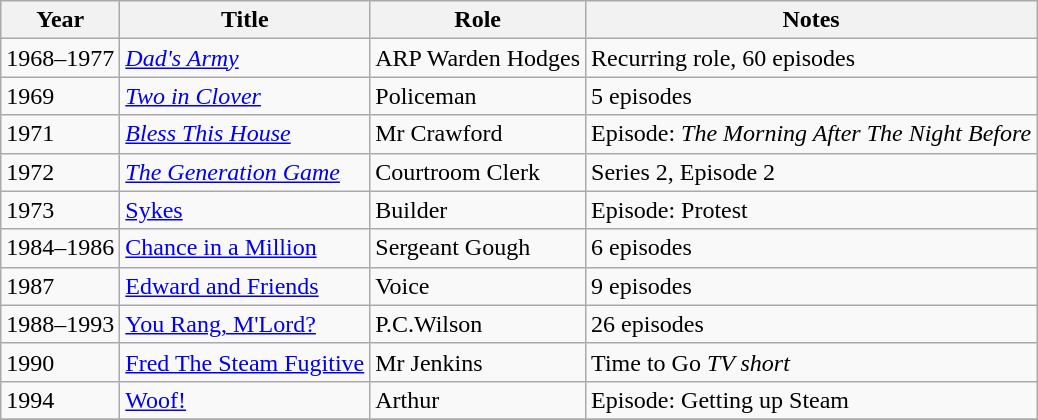<table class="wikitable">
<tr>
<th>Year</th>
<th>Title</th>
<th>Role</th>
<th>Notes</th>
</tr>
<tr>
<td>1968–1977</td>
<td><em><a href='#'>Dad's Army</a></em></td>
<td>ARP Warden Hodges</td>
<td>Recurring role, 60 episodes</td>
</tr>
<tr>
<td>1969</td>
<td><em><a href='#'>Two in Clover</a></em></td>
<td>Policeman</td>
<td>5 episodes</td>
</tr>
<tr>
<td>1971</td>
<td><em><a href='#'>Bless This House</a></em></td>
<td>Mr Crawford</td>
<td>Episode: <em>The Morning After The Night Before</em></td>
</tr>
<tr>
<td>1972</td>
<td><em><a href='#'>The Generation Game</a></td>
<td>Courtroom Clerk</td>
<td>Series 2, Episode 2</td>
</tr>
<tr>
<td>1973</td>
<td></em><a href='#'>Sykes</a><em></td>
<td>Builder</td>
<td>Episode: </em>Protest<em></td>
</tr>
<tr>
<td>1984–1986</td>
<td></em><a href='#'>Chance in a Million</a><em></td>
<td>Sergeant Gough</td>
<td>6 episodes</td>
</tr>
<tr>
<td>1987</td>
<td></em><a href='#'>Edward and Friends</a><em></td>
<td>Voice</td>
<td>9 episodes</td>
</tr>
<tr>
<td>1988–1993</td>
<td></em><a href='#'>You Rang, M'Lord?</a><em></td>
<td>P.C.Wilson</td>
<td>26 episodes</td>
</tr>
<tr>
<td>1990</td>
<td></em><a href='#'>Fred The Steam Fugitive</a><em></td>
<td>Mr Jenkins</td>
<td></em>Time to Go<em> TV short</td>
</tr>
<tr>
<td>1994</td>
<td></em><a href='#'>Woof!</a><em></td>
<td>Arthur</td>
<td>Episode: </em>Getting up Steam<em></td>
</tr>
<tr>
</tr>
</table>
